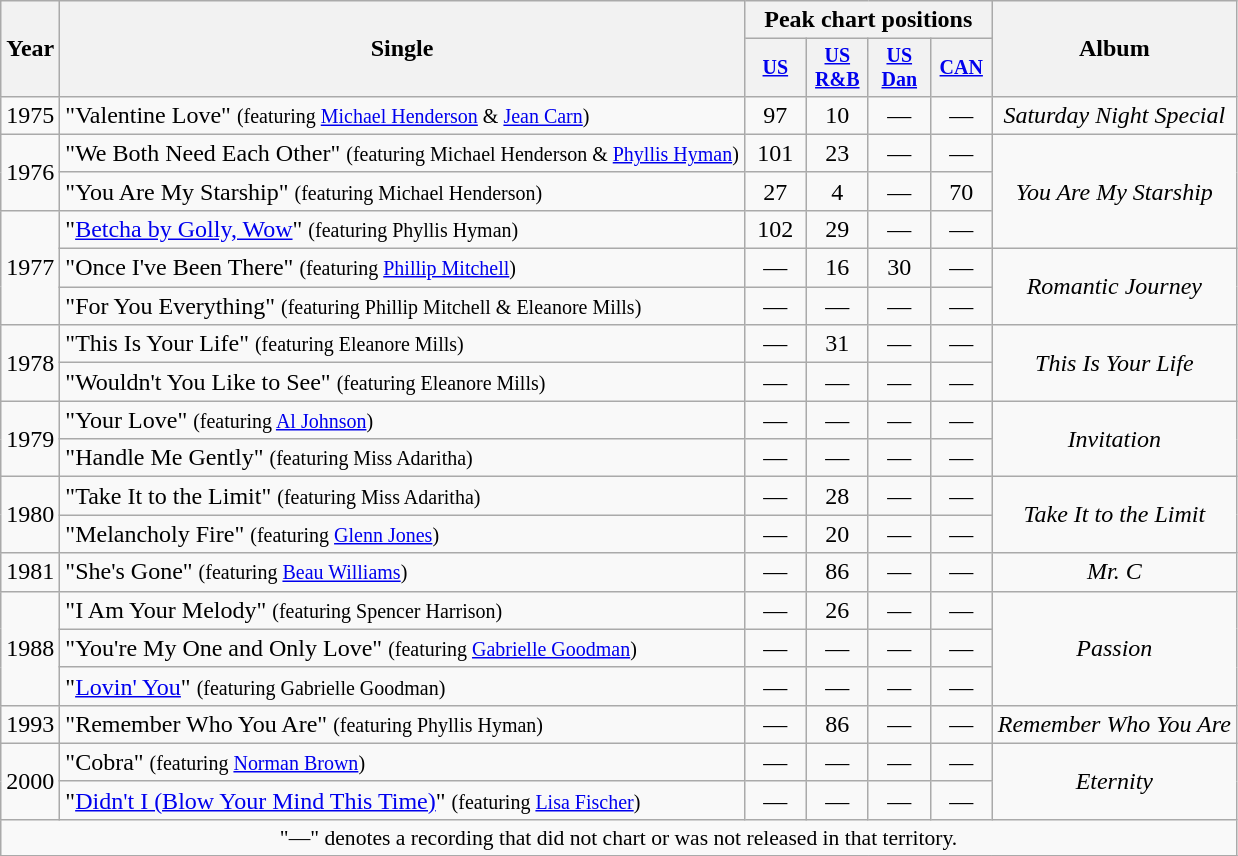<table class="wikitable" style="text-align:center;">
<tr>
<th rowspan="2">Year</th>
<th rowspan="2">Single</th>
<th colspan="4">Peak chart positions</th>
<th rowspan="2">Album</th>
</tr>
<tr style="font-size:smaller;">
<th width="35"><a href='#'>US</a><br></th>
<th width="35"><a href='#'>US<br>R&B</a><br></th>
<th width="35"><a href='#'>US<br>Dan</a><br></th>
<th width="35"><a href='#'>CAN</a><br></th>
</tr>
<tr>
<td rowspan="1">1975</td>
<td align="left">"Valentine Love" <small>(featuring <a href='#'>Michael Henderson</a> & <a href='#'>Jean Carn</a>)</small></td>
<td>97</td>
<td>10</td>
<td>—</td>
<td>—</td>
<td rowspan="1"><em>Saturday Night Special</em></td>
</tr>
<tr>
<td rowspan="2">1976</td>
<td align="left">"We Both Need Each Other" <small>(featuring Michael Henderson & <a href='#'>Phyllis Hyman</a>)</small></td>
<td>101</td>
<td>23</td>
<td>—</td>
<td>—</td>
<td rowspan="3"><em>You Are My Starship</em></td>
</tr>
<tr>
<td align="left">"You Are My Starship" <small>(featuring Michael Henderson)</small></td>
<td>27</td>
<td>4</td>
<td>—</td>
<td>70</td>
</tr>
<tr>
<td rowspan="3">1977</td>
<td align="left">"<a href='#'>Betcha by Golly, Wow</a>" <small>(featuring Phyllis Hyman)</small></td>
<td>102</td>
<td>29</td>
<td>—</td>
<td>—</td>
</tr>
<tr>
<td align="left">"Once I've Been There" <small>(featuring <a href='#'>Phillip Mitchell</a>)</small></td>
<td>—</td>
<td>16</td>
<td>30</td>
<td>—</td>
<td rowspan="2"><em>Romantic Journey</em></td>
</tr>
<tr>
<td align="left">"For You Everything" <small>(featuring Phillip Mitchell & Eleanore Mills)</small></td>
<td>—</td>
<td>—</td>
<td>—</td>
<td>—</td>
</tr>
<tr>
<td rowspan="2">1978</td>
<td align="left">"This Is Your Life" <small>(featuring Eleanore Mills)</small></td>
<td>—</td>
<td>31</td>
<td>—</td>
<td>—</td>
<td rowspan="2"><em>This Is Your Life</em></td>
</tr>
<tr>
<td align="left">"Wouldn't You Like to See" <small>(featuring Eleanore Mills)</small></td>
<td>—</td>
<td>—</td>
<td>—</td>
<td>—</td>
</tr>
<tr>
<td rowspan="2">1979</td>
<td align="left">"Your Love" <small>(featuring <a href='#'>Al Johnson</a>)</small></td>
<td>—</td>
<td>—</td>
<td>—</td>
<td>—</td>
<td rowspan="2"><em>Invitation</em></td>
</tr>
<tr>
<td align="left">"Handle Me Gently" <small>(featuring Miss Adaritha)</small></td>
<td>—</td>
<td>—</td>
<td>—</td>
<td>—</td>
</tr>
<tr>
<td rowspan="2">1980</td>
<td align="left">"Take It to the Limit" <small>(featuring Miss Adaritha)</small></td>
<td>—</td>
<td>28</td>
<td>—</td>
<td>—</td>
<td rowspan="2"><em>Take It to the Limit</em></td>
</tr>
<tr>
<td align="left">"Melancholy Fire" <small>(featuring <a href='#'>Glenn Jones</a>)</small></td>
<td>—</td>
<td>20</td>
<td>—</td>
<td>—</td>
</tr>
<tr>
<td rowspan="1">1981</td>
<td align="left">"She's Gone" <small>(featuring <a href='#'>Beau Williams</a>)</small></td>
<td>—</td>
<td>86</td>
<td>—</td>
<td>—</td>
<td rowspan="1"><em>Mr. C</em></td>
</tr>
<tr>
<td rowspan="3">1988</td>
<td align="left">"I Am Your Melody" <small>(featuring Spencer Harrison)</small></td>
<td>—</td>
<td>26</td>
<td>—</td>
<td>—</td>
<td rowspan="3"><em>Passion</em></td>
</tr>
<tr>
<td align="left">"You're My One and Only Love" <small>(featuring <a href='#'>Gabrielle Goodman</a>)</small></td>
<td>—</td>
<td>—</td>
<td>—</td>
<td>—</td>
</tr>
<tr>
<td align="left">"<a href='#'>Lovin' You</a>" <small>(featuring Gabrielle Goodman)</small></td>
<td>—</td>
<td>—</td>
<td>—</td>
<td>—</td>
</tr>
<tr>
<td rowspan="1">1993</td>
<td align="left">"Remember Who You Are" <small>(featuring Phyllis Hyman)</small></td>
<td>—</td>
<td>86</td>
<td>—</td>
<td>—</td>
<td rowspan="1"><em>Remember Who You Are</em></td>
</tr>
<tr>
<td rowspan="2">2000</td>
<td align="left">"Cobra" <small>(featuring <a href='#'>Norman Brown</a>)</small></td>
<td>—</td>
<td>—</td>
<td>—</td>
<td>—</td>
<td rowspan="2"><em>Eternity</em></td>
</tr>
<tr>
<td align="left">"<a href='#'>Didn't I (Blow Your Mind This Time)</a>" <small>(featuring <a href='#'>Lisa Fischer</a>)</small></td>
<td>—</td>
<td>—</td>
<td>—</td>
<td>—</td>
</tr>
<tr>
<td colspan="15" style="font-size:90%">"—" denotes a recording that did not chart or was not released in that territory.</td>
</tr>
<tr>
</tr>
</table>
